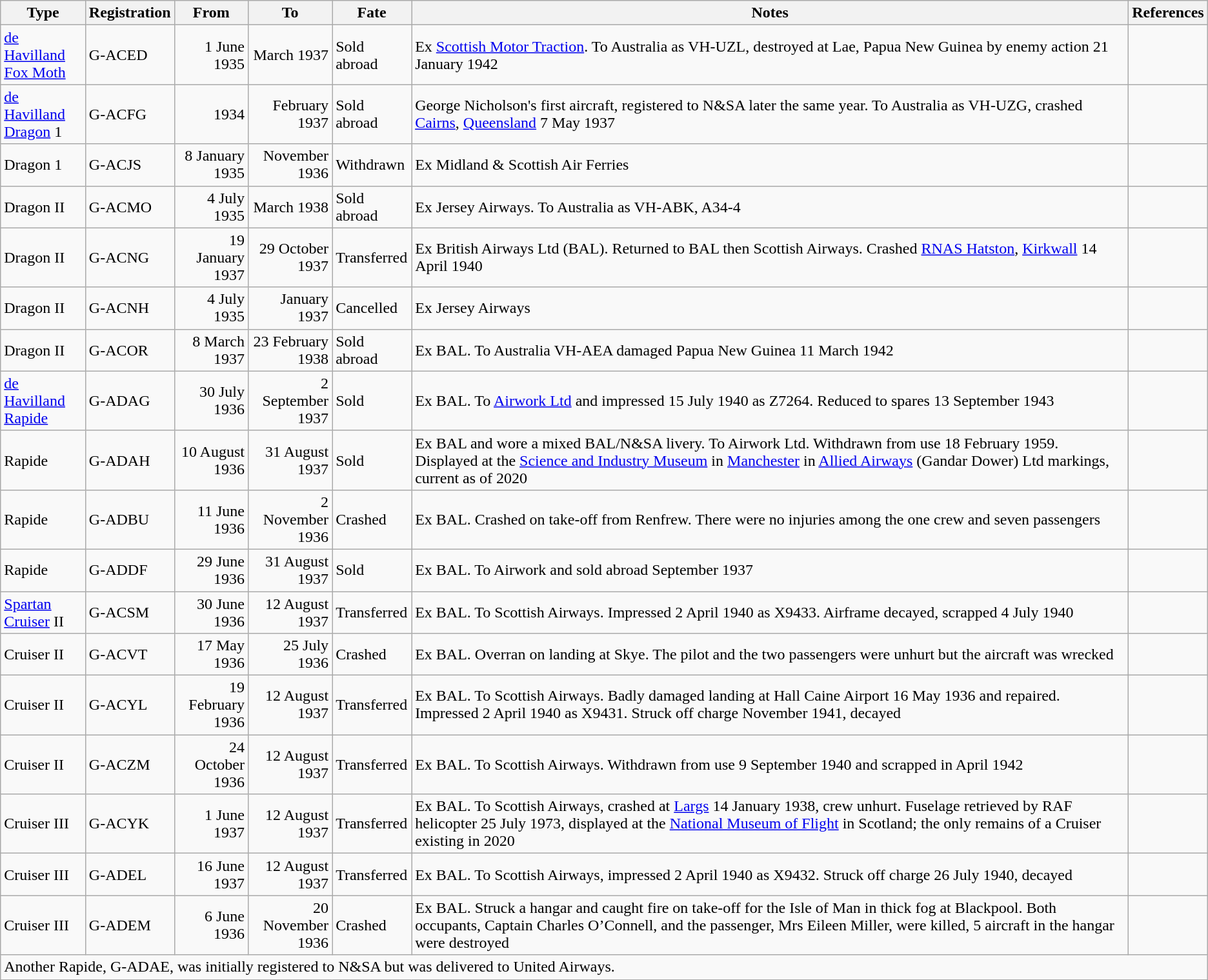<table class="wikitable mw-collapsible mw-collapsed">
<tr>
<th>Type</th>
<th>Registration</th>
<th>From</th>
<th>To</th>
<th>Fate</th>
<th style="width: 550pt;">Notes</th>
<th align=center>References</th>
</tr>
<tr>
<td><a href='#'>de Havilland Fox Moth</a></td>
<td>G-ACED</td>
<td align=right>1 June 1935</td>
<td align=right>March 1937</td>
<td>Sold abroad</td>
<td>Ex <a href='#'>Scottish Motor Traction</a>. To Australia as VH-UZL, destroyed at Lae, Papua New Guinea by enemy action 21 January 1942</td>
<td align=center></td>
</tr>
<tr>
<td><a href='#'>de Havilland Dragon</a> 1</td>
<td>G-ACFG</td>
<td align=right>1934</td>
<td align=right>February 1937</td>
<td>Sold abroad</td>
<td>George Nicholson's first aircraft, registered to N&SA later the same year. To Australia as VH-UZG, crashed <a href='#'>Cairns</a>, <a href='#'>Queensland</a> 7 May 1937</td>
<td align=center></td>
</tr>
<tr>
<td>Dragon 1</td>
<td>G-ACJS</td>
<td align=right>8 January 1935</td>
<td align=right>November 1936</td>
<td>Withdrawn</td>
<td>Ex Midland & Scottish Air Ferries</td>
<td align=center></td>
</tr>
<tr>
<td>Dragon II</td>
<td>G-ACMO</td>
<td align=right>4 July 1935</td>
<td align=right>March 1938</td>
<td>Sold abroad</td>
<td>Ex Jersey Airways. To Australia as VH-ABK, A34-4</td>
<td align=center></td>
</tr>
<tr>
<td>Dragon II</td>
<td>G-ACNG</td>
<td align=right>19 January 1937</td>
<td align=right>29 October 1937</td>
<td>Transferred</td>
<td>Ex British Airways Ltd (BAL). Returned to BAL then Scottish Airways. Crashed <a href='#'>RNAS Hatston</a>, <a href='#'>Kirkwall</a> 14 April 1940</td>
<td align=center></td>
</tr>
<tr>
<td>Dragon II</td>
<td>G-ACNH</td>
<td align=right>4 July 1935</td>
<td align=right>January 1937</td>
<td>Cancelled</td>
<td>Ex Jersey Airways</td>
<td align=center></td>
</tr>
<tr>
<td>Dragon II</td>
<td>G-ACOR</td>
<td align=right>8 March 1937</td>
<td align=right>23 February 1938</td>
<td>Sold abroad</td>
<td>Ex BAL. To Australia VH-AEA damaged Papua New Guinea 11 March 1942</td>
<td align=center></td>
</tr>
<tr>
<td><a href='#'>de Havilland Rapide</a></td>
<td>G-ADAG</td>
<td align=right>30 July 1936</td>
<td align=right>2 September 1937</td>
<td>Sold</td>
<td>Ex BAL. To <a href='#'>Airwork Ltd</a> and impressed 15 July 1940 as Z7264. Reduced to spares 13 September 1943</td>
<td align=center></td>
</tr>
<tr>
<td>Rapide</td>
<td>G-ADAH</td>
<td align=right>10 August 1936</td>
<td align=right>31 August 1937</td>
<td>Sold</td>
<td>Ex BAL and wore a mixed BAL/N&SA livery. To Airwork Ltd. Withdrawn from use 18 February 1959. Displayed at the <a href='#'>Science and Industry Museum</a> in <a href='#'>Manchester</a> in <a href='#'>Allied Airways</a> (Gandar Dower) Ltd markings, current as of 2020</td>
<td align=center></td>
</tr>
<tr>
<td>Rapide</td>
<td>G-ADBU</td>
<td align=right>11 June 1936</td>
<td align=right>2 November 1936</td>
<td>Crashed</td>
<td>Ex BAL. Crashed on take-off from Renfrew. There were no injuries among the one crew and seven passengers</td>
<td align=center></td>
</tr>
<tr>
<td>Rapide</td>
<td>G-ADDF</td>
<td align=right>29 June 1936</td>
<td align=right>31 August 1937</td>
<td>Sold</td>
<td>Ex BAL. To Airwork and sold abroad September 1937</td>
<td align=center></td>
</tr>
<tr>
<td><a href='#'>Spartan Cruiser</a> II</td>
<td>G-ACSM</td>
<td align=right>30 June 1936</td>
<td align=right>12 August 1937</td>
<td>Transferred</td>
<td>Ex BAL. To Scottish Airways. Impressed 2 April 1940 as X9433. Airframe decayed, scrapped 4 July 1940</td>
<td align=center></td>
</tr>
<tr>
<td>Cruiser II</td>
<td 1>G-ACVT</td>
<td align=right>17 May 1936</td>
<td align=right>25 July 1936</td>
<td>Crashed</td>
<td>Ex BAL. Overran on landing at Skye. The pilot and the two passengers were unhurt but the aircraft was wrecked</td>
<td align=center></td>
</tr>
<tr>
<td>Cruiser II</td>
<td>G-ACYL</td>
<td align=right>19 February 1936</td>
<td align=right>12 August 1937</td>
<td>Transferred</td>
<td>Ex BAL. To Scottish Airways. Badly damaged landing at Hall Caine Airport 16 May 1936 and repaired. Impressed 2 April 1940 as X9431. Struck off charge November 1941, decayed</td>
<td align=center></td>
</tr>
<tr>
<td>Cruiser II</td>
<td>G-ACZM</td>
<td align=right>24 October 1936</td>
<td align=right>12 August 1937</td>
<td>Transferred</td>
<td>Ex BAL. To Scottish Airways. Withdrawn from use 9 September 1940 and scrapped in April 1942</td>
<td align=center></td>
</tr>
<tr>
<td>Cruiser III</td>
<td>G-ACYK</td>
<td align=right>1 June 1937</td>
<td align=right>12 August 1937</td>
<td>Transferred</td>
<td>Ex BAL. To Scottish Airways, crashed at <a href='#'>Largs</a> 14 January 1938, crew unhurt. Fuselage retrieved by RAF helicopter 25 July 1973, displayed at the <a href='#'>National Museum of Flight</a> in Scotland; the only remains of a Cruiser existing in 2020</td>
<td align=center></td>
</tr>
<tr>
<td>Cruiser III</td>
<td>G-ADEL</td>
<td align=right>16 June 1937</td>
<td align=right>12 August 1937</td>
<td>Transferred</td>
<td>Ex BAL. To Scottish Airways, impressed 2 April 1940 as X9432. Struck off charge 26 July 1940, decayed</td>
<td align=center></td>
</tr>
<tr>
<td>Cruiser III</td>
<td>G-ADEM</td>
<td align=right>6 June 1936</td>
<td align=right>20 November 1936</td>
<td>Crashed</td>
<td>Ex BAL. Struck a hangar and caught fire on take-off for the Isle of Man in thick fog at Blackpool. Both occupants, Captain Charles O’Connell, and the passenger, Mrs Eileen Miller, were killed, 5 aircraft in the hangar were destroyed</td>
<td align=center></td>
</tr>
<tr>
<td colspan=7>Another Rapide, G-ADAE, was initially registered to N&SA but was delivered to United Airways.</td>
</tr>
</table>
